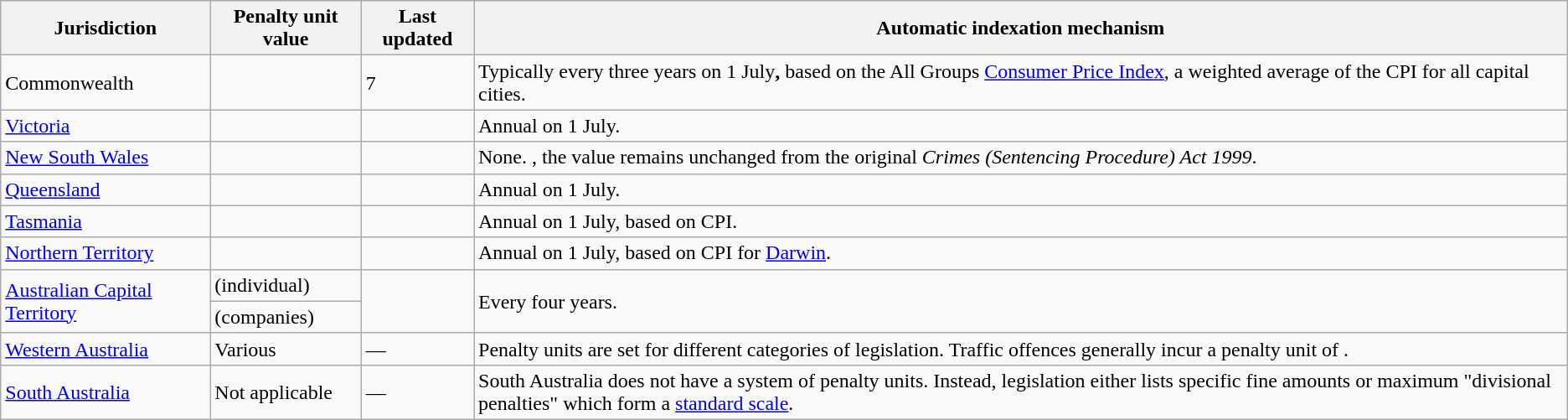<table class="wikitable sortable">
<tr>
<th>Jurisdiction</th>
<th>Penalty unit value</th>
<th>Last updated</th>
<th>Automatic indexation mechanism</th>
</tr>
<tr>
<td>Commonwealth</td>
<td></td>
<td>7 </td>
<td>Typically every three years on 1 July<strong>,</strong> based on the All Groups <a href='#'>Consumer Price Index</a>, a weighted average of the CPI for all capital cities.</td>
</tr>
<tr>
<td><a href='#'>Victoria</a></td>
<td></td>
<td></td>
<td>Annual on 1 July.</td>
</tr>
<tr>
<td><a href='#'>New South Wales</a></td>
<td></td>
<td></td>
<td>None. , the value remains unchanged from the original <em>Crimes (Sentencing Procedure) Act 1999</em>.</td>
</tr>
<tr>
<td><a href='#'>Queensland</a></td>
<td></td>
<td></td>
<td>Annual on 1 July.</td>
</tr>
<tr>
<td><a href='#'>Tasmania</a></td>
<td></td>
<td></td>
<td>Annual on 1 July, based on CPI.</td>
</tr>
<tr>
<td><a href='#'>Northern Territory</a></td>
<td></td>
<td></td>
<td>Annual on 1 July, based on CPI for <a href='#'>Darwin</a>.</td>
</tr>
<tr>
<td rowspan="2"><a href='#'>Australian Capital Territory</a></td>
<td> (individual)</td>
<td rowspan="2"></td>
<td rowspan="2">Every four years.</td>
</tr>
<tr>
<td> (companies)</td>
</tr>
<tr>
<td><a href='#'>Western Australia</a></td>
<td>Various</td>
<td>—</td>
<td>Penalty units are set for different categories of legislation. Traffic offences generally incur a penalty unit of .</td>
</tr>
<tr>
<td><a href='#'>South Australia</a></td>
<td>Not applicable</td>
<td>—</td>
<td>South Australia does not have a system of penalty units. Instead, legislation either lists specific fine amounts or maximum "divisional penalties" which form a <a href='#'>standard scale</a>.</td>
</tr>
</table>
